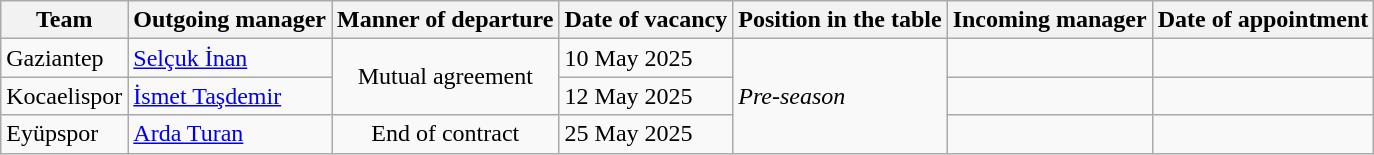<table class="wikitable sortable">
<tr>
<th>Team</th>
<th>Outgoing manager</th>
<th>Manner of departure</th>
<th>Date of vacancy</th>
<th>Position in the table</th>
<th>Incoming manager</th>
<th>Date of appointment</th>
</tr>
<tr>
<td>Gaziantep</td>
<td> <a href='#'>Selçuk İnan</a></td>
<td rowspan=2 align="center">Mutual agreement</td>
<td>10 May 2025</td>
<td rowspan=3><em>Pre-season</em></td>
<td></td>
<td></td>
</tr>
<tr>
<td>Kocaelispor</td>
<td> <a href='#'>İsmet Taşdemir</a></td>
<td>12 May 2025</td>
<td></td>
<td></td>
</tr>
<tr>
<td>Eyüpspor</td>
<td> <a href='#'>Arda Turan</a></td>
<td align="center">End of contract</td>
<td>25 May 2025</td>
<td></td>
<td></td>
</tr>
</table>
